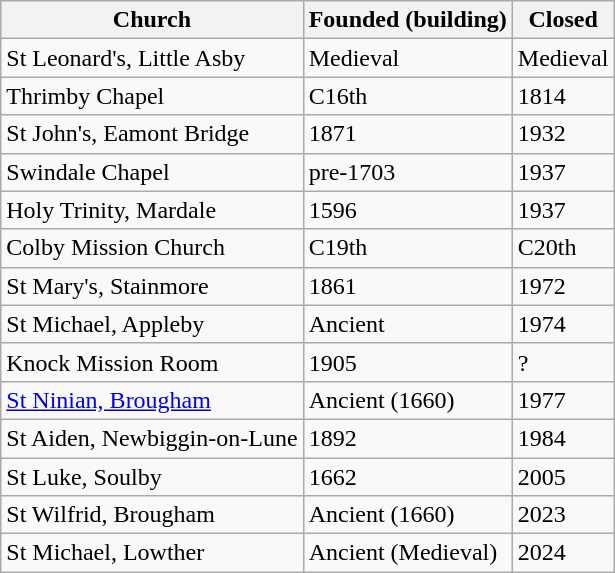<table class="wikitable">
<tr>
<th>Church</th>
<th>Founded (building)</th>
<th>Closed</th>
</tr>
<tr>
<td>St Leonard's, Little Asby</td>
<td>Medieval</td>
<td>Medieval</td>
</tr>
<tr>
<td>Thrimby Chapel</td>
<td>C16th</td>
<td>1814</td>
</tr>
<tr>
<td>St John's, Eamont Bridge</td>
<td>1871</td>
<td>1932</td>
</tr>
<tr>
<td>Swindale Chapel</td>
<td>pre-1703</td>
<td>1937</td>
</tr>
<tr>
<td>Holy Trinity, Mardale</td>
<td>1596</td>
<td>1937</td>
</tr>
<tr>
<td>Colby Mission Church</td>
<td>C19th</td>
<td>C20th</td>
</tr>
<tr>
<td>St Mary's, Stainmore</td>
<td>1861</td>
<td>1972</td>
</tr>
<tr>
<td>St Michael, Appleby</td>
<td>Ancient</td>
<td>1974</td>
</tr>
<tr>
<td>Knock Mission Room</td>
<td>1905</td>
<td>?</td>
</tr>
<tr>
<td><a href='#'>St Ninian, Brougham</a></td>
<td>Ancient (1660)</td>
<td>1977</td>
</tr>
<tr>
<td>St Aiden, Newbiggin-on-Lune</td>
<td>1892</td>
<td>1984</td>
</tr>
<tr>
<td>St Luke, Soulby</td>
<td>1662</td>
<td>2005</td>
</tr>
<tr>
<td>St Wilfrid, Brougham</td>
<td>Ancient (1660)</td>
<td>2023</td>
</tr>
<tr>
<td>St Michael, Lowther</td>
<td>Ancient (Medieval)</td>
<td>2024</td>
</tr>
</table>
